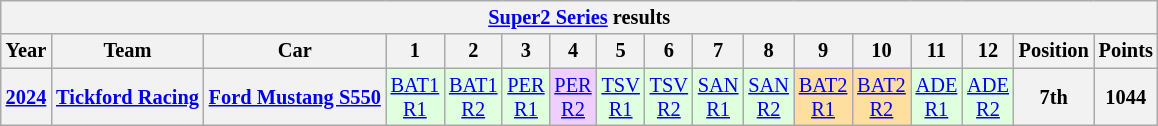<table class="wikitable" style="text-align:center; font-size:85%">
<tr>
<th colspan=17><a href='#'>Super2 Series</a> results</th>
</tr>
<tr>
<th>Year</th>
<th>Team</th>
<th>Car</th>
<th>1</th>
<th>2</th>
<th>3</th>
<th>4</th>
<th>5</th>
<th>6</th>
<th>7</th>
<th>8</th>
<th>9</th>
<th>10</th>
<th>11</th>
<th>12</th>
<th>Position</th>
<th>Points</th>
</tr>
<tr>
<th><a href='#'>2024</a></th>
<th nowrap><a href='#'>Tickford Racing</a></th>
<th nowrap><a href='#'>Ford Mustang S550</a></th>
<td style=background:#dfffdf><a href='#'>BAT1<br>R1</a><br></td>
<td style=background:#dfffdf><a href='#'>BAT1<br>R2</a><br></td>
<td style=background:#dfffdf><a href='#'>PER<br>R1</a><br></td>
<td style=background:#efcfff><a href='#'>PER<br>R2</a><br></td>
<td style=background:#dfffdf><a href='#'>TSV<br>R1</a><br></td>
<td style=background:#dfffdf><a href='#'>TSV<br>R2</a><br></td>
<td style=background:#dfffdf><a href='#'>SAN<br>R1</a><br></td>
<td style=background:#dfffdf><a href='#'>SAN<br>R2</a><br></td>
<td style=background:#ffdf9f><a href='#'>BAT2<br>R1</a><br></td>
<td style=background:#ffdf9f><a href='#'>BAT2<br>R2</a><br></td>
<td style=background:#dfffdf><a href='#'>ADE<br>R1</a><br></td>
<td style=background:#dfffdf><a href='#'>ADE<br>R2</a><br></td>
<th style=background:>7th</th>
<th style=background:>1044</th>
</tr>
</table>
